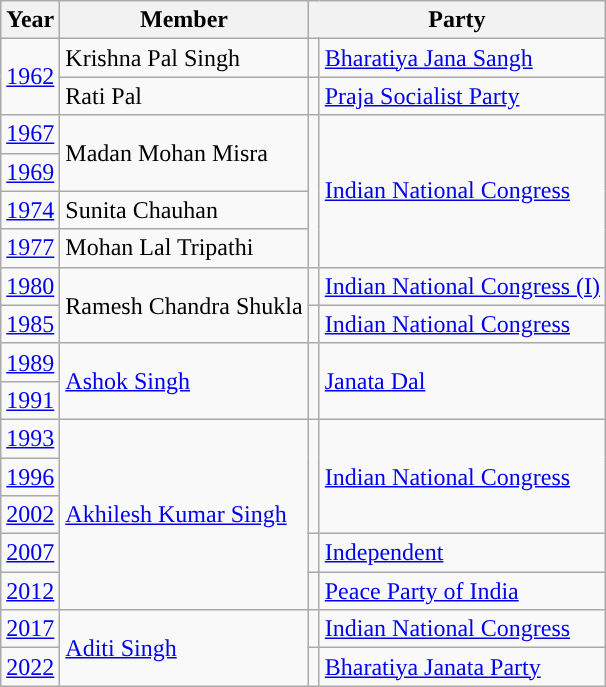<table class="wikitable">
<tr>
<th>Year</th>
<th>Member</th>
<th colspan="2">Party</th>
</tr>
<tr>
<td rowspan="2"><a href='#'>1962</a></td>
<td>Krishna Pal Singh</td>
<td style="background-color: "></td>
<td><a href='#'>Bharatiya Jana Sangh</a></td>
</tr>
<tr>
<td>Rati Pal</td>
<td style="background-color: "></td>
<td><a href='#'>Praja Socialist Party</a></td>
</tr>
<tr>
<td><a href='#'>1967</a></td>
<td rowspan="2">Madan Mohan Misra</td>
<td rowspan="4" style="background-color: "></td>
<td rowspan="4"><a href='#'>Indian National Congress</a></td>
</tr>
<tr>
<td><a href='#'>1969</a></td>
</tr>
<tr>
<td><a href='#'>1974</a></td>
<td>Sunita Chauhan</td>
</tr>
<tr>
<td><a href='#'>1977</a></td>
<td>Mohan Lal Tripathi</td>
</tr>
<tr>
<td><a href='#'>1980</a></td>
<td rowspan="2">Ramesh Chandra Shukla</td>
<td style="background-color: "></td>
<td><a href='#'>Indian National Congress (I)</a></td>
</tr>
<tr>
<td><a href='#'>1985</a></td>
<td style="background-color: "></td>
<td><a href='#'>Indian National Congress</a></td>
</tr>
<tr>
<td><a href='#'>1989</a></td>
<td rowspan="2"><a href='#'>Ashok Singh</a></td>
<td rowspan="2" style="background-color: "></td>
<td rowspan="2"><a href='#'>Janata Dal</a></td>
</tr>
<tr>
<td><a href='#'>1991</a></td>
</tr>
<tr>
<td><a href='#'>1993</a></td>
<td rowspan="5"><a href='#'>Akhilesh Kumar Singh</a></td>
<td rowspan="3" style="background-color: "></td>
<td rowspan="3"><a href='#'>Indian National Congress</a></td>
</tr>
<tr>
<td><a href='#'>1996</a></td>
</tr>
<tr>
<td><a href='#'>2002</a></td>
</tr>
<tr>
<td><a href='#'>2007</a></td>
<td style="background-color: "></td>
<td><a href='#'>Independent</a></td>
</tr>
<tr>
<td><a href='#'>2012</a></td>
<td style="background-color: "></td>
<td><a href='#'>Peace Party of India</a></td>
</tr>
<tr>
<td><a href='#'>2017</a></td>
<td rowspan="2"><a href='#'>Aditi Singh</a></td>
<td style="background-color: "></td>
<td><a href='#'>Indian National Congress</a></td>
</tr>
<tr>
<td><a href='#'>2022</a></td>
<td style="background-color: "></td>
<td><a href='#'>Bharatiya Janata Party</a></td>
</tr>
</table>
